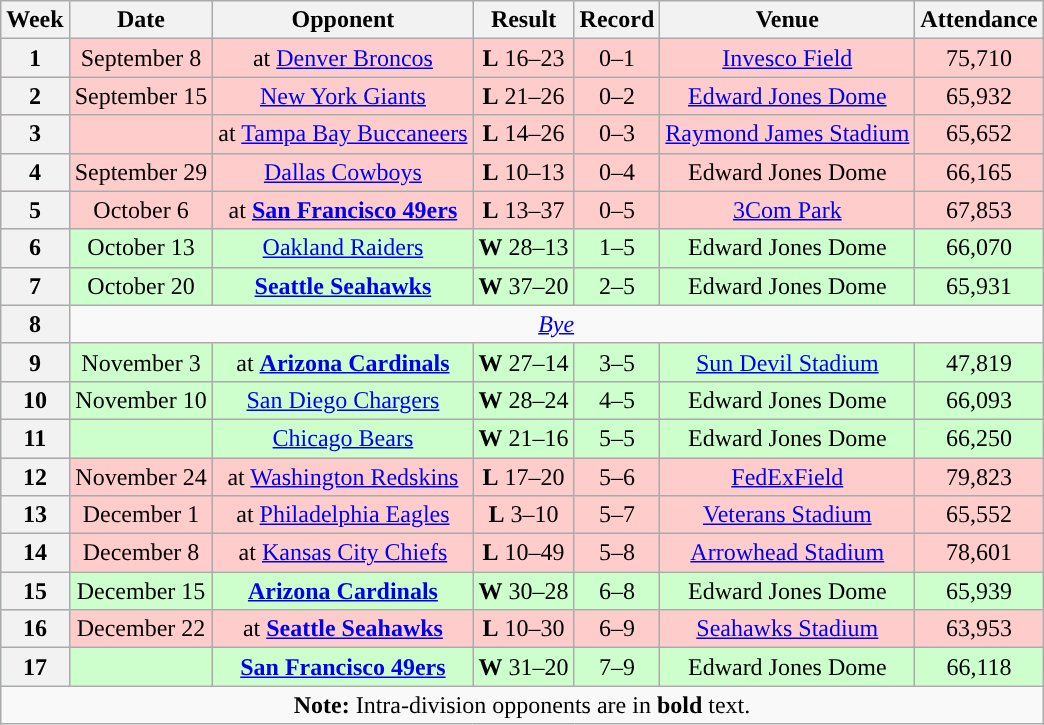<table class="wikitable" style="text-align:center">
<tr>
<th>Week</th>
<th>Date</th>
<th>Opponent</th>
<th>Result</th>
<th>Record</th>
<th>Venue</th>
<th>Attendance</th>
</tr>
<tr style="background:#fcc">
<th>1</th>
<td>September 8</td>
<td>at <a href='#'>Denver Broncos</a></td>
<td><strong>L</strong> 16–23</td>
<td>0–1</td>
<td><a href='#'>Invesco Field</a></td>
<td>75,710</td>
</tr>
<tr style="background:#fcc">
<th>2</th>
<td>September 15</td>
<td><a href='#'>New York Giants</a></td>
<td><strong>L</strong> 21–26</td>
<td>0–2</td>
<td><a href='#'>Edward Jones Dome</a></td>
<td>65,932</td>
</tr>
<tr style="background:#fcc">
<th>3</th>
<td></td>
<td>at <a href='#'>Tampa Bay Buccaneers</a></td>
<td><strong>L</strong> 14–26</td>
<td>0–3</td>
<td><a href='#'>Raymond James Stadium</a></td>
<td>65,652</td>
</tr>
<tr style="background:#fcc">
<th>4</th>
<td>September 29</td>
<td><a href='#'>Dallas Cowboys</a></td>
<td><strong>L</strong> 10–13</td>
<td>0–4</td>
<td>Edward Jones Dome</td>
<td>66,165</td>
</tr>
<tr style="background:#fcc">
<th>5</th>
<td>October 6</td>
<td>at <strong><a href='#'>San Francisco 49ers</a></strong></td>
<td><strong>L</strong> 13–37</td>
<td>0–5</td>
<td><a href='#'>3Com Park</a></td>
<td>67,853</td>
</tr>
<tr style="background:#cfc">
<th>6</th>
<td>October 13</td>
<td><a href='#'>Oakland Raiders</a></td>
<td><strong>W</strong> 28–13</td>
<td>1–5</td>
<td>Edward Jones Dome</td>
<td>66,070</td>
</tr>
<tr style="background:#cfc">
<th>7</th>
<td>October 20</td>
<td><strong><a href='#'>Seattle Seahawks</a></strong></td>
<td><strong>W</strong> 37–20</td>
<td>2–5</td>
<td>Edward Jones Dome</td>
<td>65,931</td>
</tr>
<tr>
<th>8</th>
<td colspan=6><em><a href='#'>Bye</a></em></td>
</tr>
<tr style="background:#cfc">
<th>9</th>
<td>November 3</td>
<td>at <strong><a href='#'>Arizona Cardinals</a></strong></td>
<td><strong>W</strong> 27–14</td>
<td>3–5</td>
<td><a href='#'>Sun Devil Stadium</a></td>
<td>47,819</td>
</tr>
<tr style="background:#cfc">
<th>10</th>
<td>November 10</td>
<td><a href='#'>San Diego Chargers</a></td>
<td><strong>W</strong> 28–24</td>
<td>4–5</td>
<td>Edward Jones Dome</td>
<td>66,093</td>
</tr>
<tr style="background:#cfc">
<th>11</th>
<td></td>
<td><a href='#'>Chicago Bears</a></td>
<td><strong>W</strong> 21–16</td>
<td>5–5</td>
<td>Edward Jones Dome</td>
<td>66,250</td>
</tr>
<tr style="background:#fcc">
<th>12</th>
<td>November 24</td>
<td>at <a href='#'>Washington Redskins</a></td>
<td><strong>L</strong> 17–20</td>
<td>5–6</td>
<td><a href='#'>FedExField</a></td>
<td>79,823</td>
</tr>
<tr style="background:#fcc">
<th>13</th>
<td>December 1</td>
<td>at <a href='#'>Philadelphia Eagles</a></td>
<td><strong>L</strong> 3–10</td>
<td>5–7</td>
<td><a href='#'>Veterans Stadium</a></td>
<td>65,552</td>
</tr>
<tr style="background:#fcc">
<th>14</th>
<td>December 8</td>
<td>at <a href='#'>Kansas City Chiefs</a></td>
<td><strong>L</strong> 10–49</td>
<td>5–8</td>
<td><a href='#'>Arrowhead Stadium</a></td>
<td>78,601</td>
</tr>
<tr style="background:#cfc">
<th>15</th>
<td>December 15</td>
<td><strong><a href='#'>Arizona Cardinals</a></strong></td>
<td><strong>W</strong> 30–28</td>
<td>6–8</td>
<td>Edward Jones Dome</td>
<td>65,939</td>
</tr>
<tr style="background:#fcc">
<th>16</th>
<td>December 22</td>
<td>at <strong><a href='#'>Seattle Seahawks</a></strong></td>
<td><strong>L</strong> 10–30</td>
<td>6–9</td>
<td><a href='#'>Seahawks Stadium</a></td>
<td>63,953</td>
</tr>
<tr style="background:#cfc">
<th>17</th>
<td></td>
<td><strong><a href='#'>San Francisco 49ers</a></strong></td>
<td><strong>W</strong> 31–20</td>
<td>7–9</td>
<td>Edward Jones Dome</td>
<td>66,118</td>
</tr>
<tr>
<td colspan="8"><strong>Note:</strong> Intra-division opponents are in <strong>bold</strong> text.</td>
</tr>
</table>
